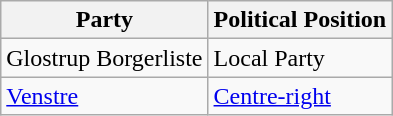<table class="wikitable mw-collapsible mw-collapsed">
<tr>
<th>Party</th>
<th>Political Position</th>
</tr>
<tr>
<td>Glostrup Borgerliste</td>
<td>Local Party</td>
</tr>
<tr>
<td><a href='#'>Venstre</a></td>
<td><a href='#'>Centre-right</a></td>
</tr>
</table>
